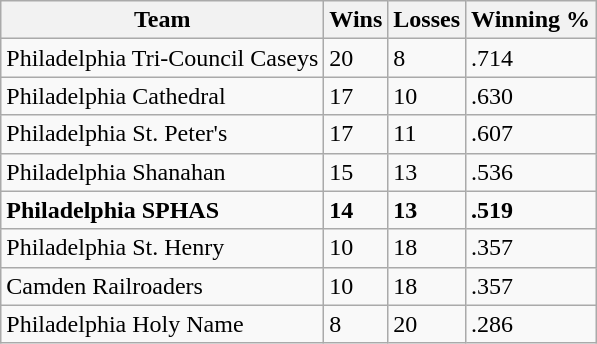<table class="wikitable">
<tr>
<th>Team</th>
<th>Wins</th>
<th>Losses</th>
<th>Winning %</th>
</tr>
<tr>
<td>Philadelphia Tri-Council Caseys</td>
<td>20</td>
<td>8</td>
<td>.714</td>
</tr>
<tr>
<td>Philadelphia Cathedral</td>
<td>17</td>
<td>10</td>
<td>.630</td>
</tr>
<tr>
<td>Philadelphia St. Peter's</td>
<td>17</td>
<td>11</td>
<td>.607</td>
</tr>
<tr>
<td>Philadelphia Shanahan</td>
<td>15</td>
<td>13</td>
<td>.536</td>
</tr>
<tr>
<td><strong>Philadelphia SPHAS</strong></td>
<td><strong>14</strong></td>
<td><strong>13</strong></td>
<td><strong>.519</strong></td>
</tr>
<tr>
<td>Philadelphia St. Henry</td>
<td>10</td>
<td>18</td>
<td>.357</td>
</tr>
<tr>
<td>Camden Railroaders</td>
<td>10</td>
<td>18</td>
<td>.357</td>
</tr>
<tr>
<td>Philadelphia Holy Name</td>
<td>8</td>
<td>20</td>
<td>.286</td>
</tr>
</table>
